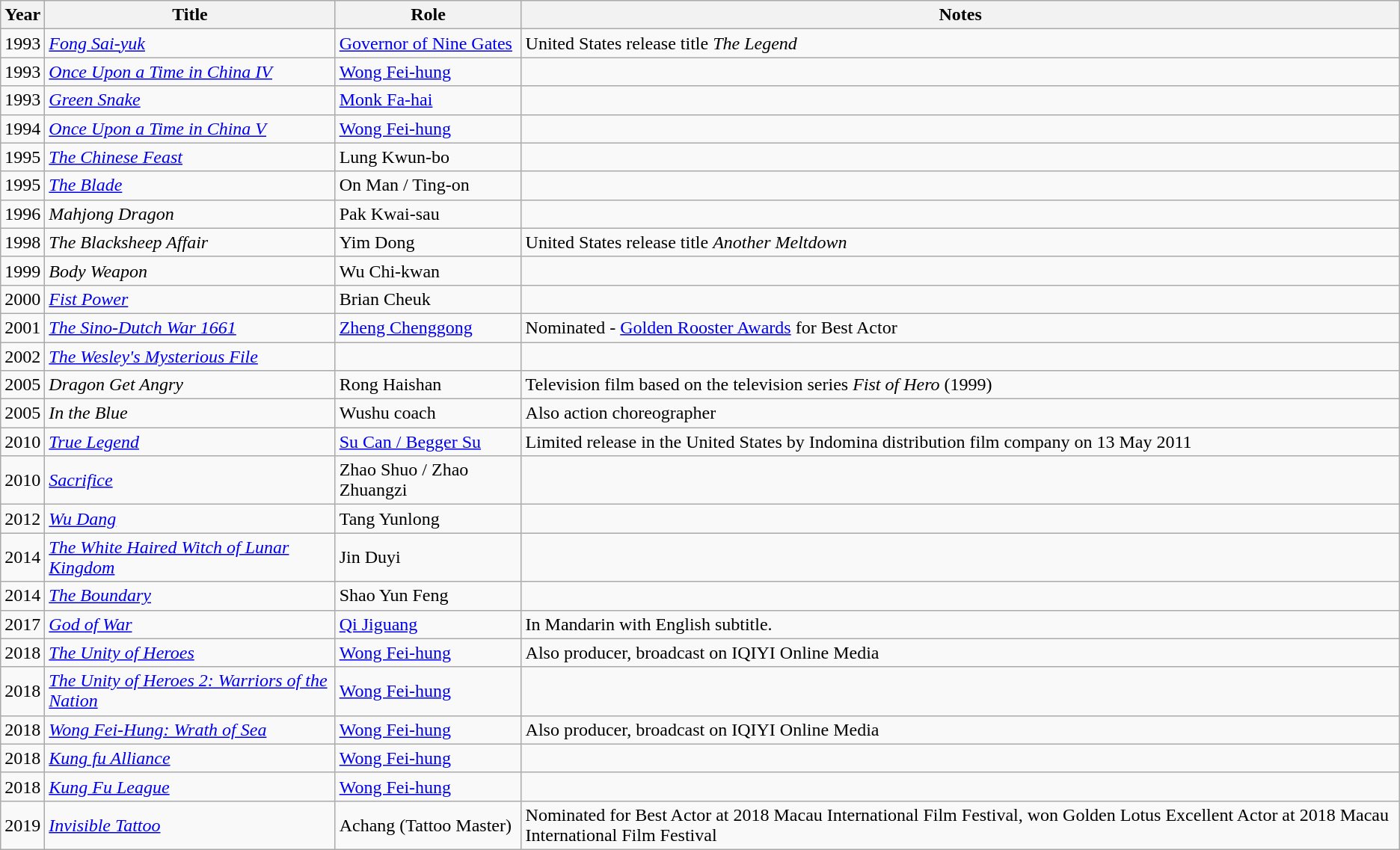<table class="wikitable sortable">
<tr>
<th>Year</th>
<th>Title</th>
<th>Role</th>
<th class="unsortable">Notes</th>
</tr>
<tr>
<td>1993</td>
<td><em><a href='#'>Fong Sai-yuk</a></em></td>
<td><a href='#'>Governor of Nine Gates</a></td>
<td>United States release title <em>The Legend</em></td>
</tr>
<tr>
<td>1993</td>
<td><em><a href='#'>Once Upon a Time in China IV</a></em></td>
<td><a href='#'>Wong Fei-hung</a></td>
<td></td>
</tr>
<tr>
<td>1993</td>
<td><em><a href='#'>Green Snake</a></em></td>
<td><a href='#'>Monk Fa-hai</a></td>
<td></td>
</tr>
<tr>
<td>1994</td>
<td><em><a href='#'>Once Upon a Time in China V</a></em></td>
<td><a href='#'>Wong Fei-hung</a></td>
<td></td>
</tr>
<tr>
<td>1995</td>
<td><em><a href='#'>The Chinese Feast</a></em></td>
<td>Lung Kwun-bo</td>
<td></td>
</tr>
<tr>
<td>1995</td>
<td><em><a href='#'>The Blade</a></em></td>
<td>On Man / Ting-on</td>
<td></td>
</tr>
<tr>
<td>1996</td>
<td><em>Mahjong Dragon</em></td>
<td>Pak Kwai-sau</td>
<td></td>
</tr>
<tr>
<td>1998</td>
<td><em>The Blacksheep Affair</em></td>
<td>Yim Dong</td>
<td>United States release title <em>Another Meltdown</em></td>
</tr>
<tr>
<td>1999</td>
<td><em>Body Weapon</em></td>
<td>Wu Chi-kwan</td>
<td></td>
</tr>
<tr>
<td>2000</td>
<td><em><a href='#'>Fist Power</a></em></td>
<td>Brian Cheuk</td>
<td></td>
</tr>
<tr>
<td>2001</td>
<td><em><a href='#'>The Sino-Dutch War 1661</a></em></td>
<td><a href='#'>Zheng Chenggong</a></td>
<td>Nominated - <a href='#'>Golden Rooster Awards</a> for Best Actor</td>
</tr>
<tr>
<td>2002</td>
<td><em><a href='#'>The Wesley's Mysterious File</a></em></td>
<td></td>
<td></td>
</tr>
<tr>
<td>2005</td>
<td><em>Dragon Get Angry</em></td>
<td>Rong Haishan</td>
<td>Television film based on the television series <em>Fist of Hero</em> (1999)</td>
</tr>
<tr>
<td>2005</td>
<td><em>In the Blue</em></td>
<td>Wushu coach</td>
<td>Also action choreographer</td>
</tr>
<tr>
<td>2010</td>
<td><em><a href='#'>True Legend</a></em></td>
<td><a href='#'>Su Can / Begger Su</a></td>
<td>Limited release in the United States by Indomina distribution film company on 13 May 2011</td>
</tr>
<tr>
<td>2010</td>
<td><em><a href='#'>Sacrifice</a></em></td>
<td>Zhao Shuo / Zhao Zhuangzi</td>
<td></td>
</tr>
<tr>
<td>2012</td>
<td><em><a href='#'>Wu Dang</a></em></td>
<td>Tang Yunlong</td>
<td></td>
</tr>
<tr>
<td>2014</td>
<td><em><a href='#'>The White Haired Witch of Lunar Kingdom</a></em></td>
<td>Jin Duyi</td>
<td></td>
</tr>
<tr>
<td>2014</td>
<td><em><a href='#'>The Boundary</a></em></td>
<td>Shao Yun Feng</td>
<td></td>
</tr>
<tr>
<td>2017</td>
<td><em><a href='#'>God of War</a></em></td>
<td><a href='#'>Qi Jiguang</a></td>
<td>In Mandarin with English subtitle.</td>
</tr>
<tr>
<td>2018</td>
<td><em><a href='#'>The Unity of Heroes</a></em></td>
<td><a href='#'>Wong Fei-hung</a></td>
<td>Also producer, broadcast on IQIYI Online Media</td>
</tr>
<tr>
<td>2018</td>
<td><em><a href='#'>The Unity of Heroes 2: Warriors of the Nation</a></em></td>
<td><a href='#'>Wong Fei-hung</a></td>
<td></td>
</tr>
<tr>
<td>2018</td>
<td><em><a href='#'>Wong Fei-Hung: Wrath of Sea</a></em></td>
<td><a href='#'>Wong Fei-hung</a></td>
<td>Also producer, broadcast on IQIYI Online Media</td>
</tr>
<tr>
<td>2018</td>
<td><em><a href='#'>Kung fu Alliance</a></em></td>
<td><a href='#'>Wong Fei-hung</a></td>
<td></td>
</tr>
<tr>
<td>2018</td>
<td><em><a href='#'>Kung Fu League</a></em></td>
<td><a href='#'>Wong Fei-hung</a></td>
<td></td>
</tr>
<tr>
<td>2019</td>
<td><em><a href='#'>Invisible Tattoo</a></em></td>
<td>Achang (Tattoo Master)</td>
<td>Nominated for Best Actor at 2018 Macau International Film Festival, won Golden Lotus Excellent Actor at 2018 Macau International Film Festival</td>
</tr>
</table>
